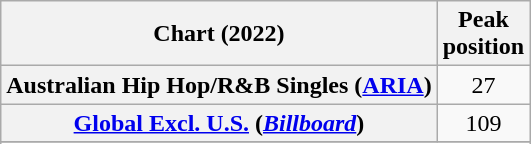<table class="wikitable sortable plainrowheaders" style="text-align:center">
<tr>
<th scope="col">Chart (2022)</th>
<th scope="col">Peak<br>position</th>
</tr>
<tr>
<th scope="row">Australian Hip Hop/R&B Singles (<a href='#'>ARIA</a>)</th>
<td>27</td>
</tr>
<tr>
<th scope="row"><a href='#'>Global Excl. U.S.</a> (<em><a href='#'>Billboard</a></em>)</th>
<td>109</td>
</tr>
<tr>
</tr>
<tr>
</tr>
<tr>
</tr>
</table>
